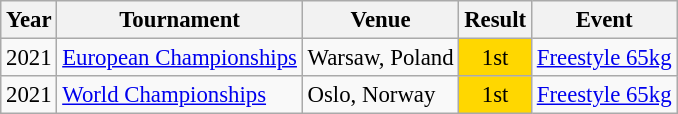<table class="wikitable" style="font-size:95%;">
<tr>
<th>Year</th>
<th>Tournament</th>
<th>Venue</th>
<th>Result</th>
<th>Event</th>
</tr>
<tr>
<td>2021</td>
<td><a href='#'>European Championships</a></td>
<td>Warsaw, Poland</td>
<td align="center" bgcolor="gold">1st</td>
<td><a href='#'>Freestyle 65kg</a></td>
</tr>
<tr>
<td>2021</td>
<td><a href='#'>World Championships</a></td>
<td>Oslo, Norway</td>
<td align="center" bgcolor="gold">1st</td>
<td><a href='#'>Freestyle 65kg</a></td>
</tr>
</table>
